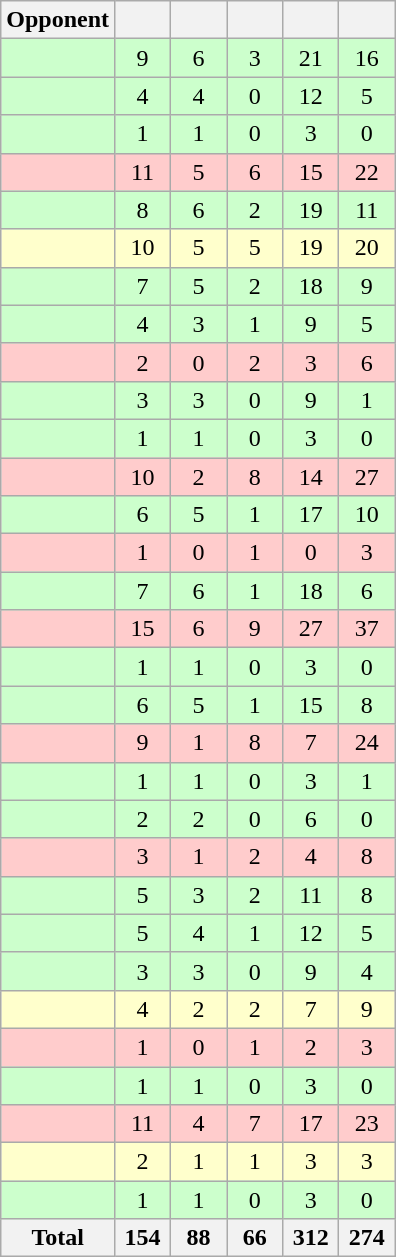<table class="wikitable sortable" style="text-align: center;">
<tr>
<th width="30">Opponent</th>
<th width=30></th>
<th width=30></th>
<th width=30></th>
<th width=30></th>
<th width=30></th>
</tr>
<tr bgcolor=#CCFFCC>
<td align="left"></td>
<td>9</td>
<td>6</td>
<td>3</td>
<td>21</td>
<td>16</td>
</tr>
<tr bgcolor=#CCFFCC>
<td align="left"></td>
<td>4</td>
<td>4</td>
<td>0</td>
<td>12</td>
<td>5</td>
</tr>
<tr bgcolor=#CCFFCC>
<td align="left"></td>
<td>1</td>
<td>1</td>
<td>0</td>
<td>3</td>
<td>0</td>
</tr>
<tr bgcolor=#FFCCCC>
<td align="left"></td>
<td>11</td>
<td>5</td>
<td>6</td>
<td>15</td>
<td>22</td>
</tr>
<tr bgcolor=#CCFFCC>
<td align="left"></td>
<td>8</td>
<td>6</td>
<td>2</td>
<td>19</td>
<td>11</td>
</tr>
<tr bgcolor=#FFFFCC>
<td align="left"></td>
<td>10</td>
<td>5</td>
<td>5</td>
<td>19</td>
<td>20</td>
</tr>
<tr bgcolor=#CCFFCC>
<td align="left"></td>
<td>7</td>
<td>5</td>
<td>2</td>
<td>18</td>
<td>9</td>
</tr>
<tr bgcolor=#CCFFCC>
<td align="left"></td>
<td>4</td>
<td>3</td>
<td>1</td>
<td>9</td>
<td>5</td>
</tr>
<tr bgcolor=#FFCCCC>
<td align="left"></td>
<td>2</td>
<td>0</td>
<td>2</td>
<td>3</td>
<td>6</td>
</tr>
<tr bgcolor=#CCFFCC>
<td align="left"></td>
<td>3</td>
<td>3</td>
<td>0</td>
<td>9</td>
<td>1</td>
</tr>
<tr bgcolor=#CCFFCC>
<td align="left"></td>
<td>1</td>
<td>1</td>
<td>0</td>
<td>3</td>
<td>0</td>
</tr>
<tr bgcolor=#FFCCCC>
<td align="left"></td>
<td>10</td>
<td>2</td>
<td>8</td>
<td>14</td>
<td>27</td>
</tr>
<tr bgcolor=#CCFFCC>
<td align="left"></td>
<td>6</td>
<td>5</td>
<td>1</td>
<td>17</td>
<td>10</td>
</tr>
<tr bgcolor=#FFCCCC>
<td align="left"></td>
<td>1</td>
<td>0</td>
<td>1</td>
<td>0</td>
<td>3</td>
</tr>
<tr bgcolor=#CCFFCC>
<td align="left"></td>
<td>7</td>
<td>6</td>
<td>1</td>
<td>18</td>
<td>6</td>
</tr>
<tr bgcolor=#FFCCCC>
<td align="left"></td>
<td>15</td>
<td>6</td>
<td>9</td>
<td>27</td>
<td>37</td>
</tr>
<tr bgcolor=#CCFFCC>
<td align="left"></td>
<td>1</td>
<td>1</td>
<td>0</td>
<td>3</td>
<td>0</td>
</tr>
<tr bgcolor=#CCFFCC>
<td align="left"></td>
<td>6</td>
<td>5</td>
<td>1</td>
<td>15</td>
<td>8</td>
</tr>
<tr bgcolor=#FFCCCC>
<td align="left"></td>
<td>9</td>
<td>1</td>
<td>8</td>
<td>7</td>
<td>24</td>
</tr>
<tr bgcolor=#CCFFCC>
<td align="left"></td>
<td>1</td>
<td>1</td>
<td>0</td>
<td>3</td>
<td>1</td>
</tr>
<tr bgcolor=#CCFFCC>
<td align="left"></td>
<td>2</td>
<td>2</td>
<td>0</td>
<td>6</td>
<td>0</td>
</tr>
<tr bgcolor=#FFCCCC>
<td align="left"></td>
<td>3</td>
<td>1</td>
<td>2</td>
<td>4</td>
<td>8</td>
</tr>
<tr bgcolor=#CCFFCC>
<td align="left"></td>
<td>5</td>
<td>3</td>
<td>2</td>
<td>11</td>
<td>8</td>
</tr>
<tr bgcolor=#CCFFCC>
<td align="left"></td>
<td>5</td>
<td>4</td>
<td>1</td>
<td>12</td>
<td>5</td>
</tr>
<tr bgcolor=#CCFFCC>
<td align="left"></td>
<td>3</td>
<td>3</td>
<td>0</td>
<td>9</td>
<td>4</td>
</tr>
<tr bgcolor=#FFFFCC>
<td align="left"></td>
<td>4</td>
<td>2</td>
<td>2</td>
<td>7</td>
<td>9</td>
</tr>
<tr bgcolor=#FFCCCC>
<td align="left"></td>
<td>1</td>
<td>0</td>
<td>1</td>
<td>2</td>
<td>3</td>
</tr>
<tr bgcolor=#CCFFCC>
<td align="left"></td>
<td>1</td>
<td>1</td>
<td>0</td>
<td>3</td>
<td>0</td>
</tr>
<tr bgcolor=#FFCCCC>
<td align="left"></td>
<td>11</td>
<td>4</td>
<td>7</td>
<td>17</td>
<td>23</td>
</tr>
<tr bgcolor=#FFFFCC>
<td align="left"></td>
<td>2</td>
<td>1</td>
<td>1</td>
<td>3</td>
<td>3</td>
</tr>
<tr bgcolor=#CCFFCC>
<td align="left"></td>
<td>1</td>
<td>1</td>
<td>0</td>
<td>3</td>
<td>0</td>
</tr>
<tr>
<th>Total</th>
<th>154</th>
<th>88</th>
<th>66</th>
<th>312</th>
<th>274</th>
</tr>
</table>
